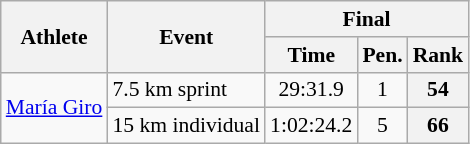<table class="wikitable" style="font-size:90%">
<tr>
<th rowspan="2">Athlete</th>
<th rowspan="2">Event</th>
<th colspan="3">Final</th>
</tr>
<tr>
<th>Time</th>
<th>Pen.</th>
<th>Rank</th>
</tr>
<tr>
<td rowspan=2><a href='#'>María Giro</a></td>
<td>7.5 km sprint</td>
<td align="center">29:31.9</td>
<td align="center">1</td>
<th align="center">54</th>
</tr>
<tr>
<td>15 km individual</td>
<td align="center">1:02:24.2</td>
<td align="center">5</td>
<th align="center">66</th>
</tr>
</table>
